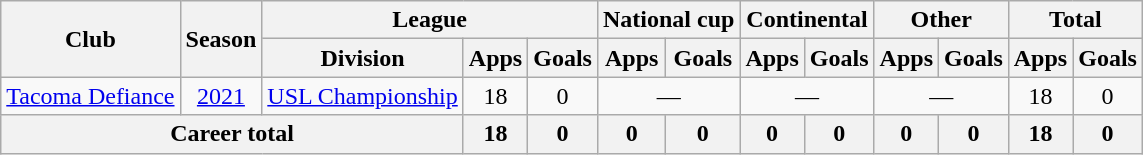<table class=wikitable style=text-align:center>
<tr>
<th rowspan=2>Club</th>
<th rowspan=2>Season</th>
<th colspan=3>League</th>
<th colspan=2>National cup</th>
<th colspan=2>Continental</th>
<th colspan=2>Other</th>
<th colspan=2>Total</th>
</tr>
<tr>
<th>Division</th>
<th>Apps</th>
<th>Goals</th>
<th>Apps</th>
<th>Goals</th>
<th>Apps</th>
<th>Goals</th>
<th>Apps</th>
<th>Goals</th>
<th>Apps</th>
<th>Goals</th>
</tr>
<tr>
<td rowspan=1><a href='#'>Tacoma Defiance</a></td>
<td><a href='#'>2021</a></td>
<td><a href='#'>USL Championship</a></td>
<td>18</td>
<td>0</td>
<td colspan=2>—</td>
<td colspan=2>—</td>
<td colspan=2>—</td>
<td>18</td>
<td>0</td>
</tr>
<tr>
<th colspan=3>Career total</th>
<th>18</th>
<th>0</th>
<th>0</th>
<th>0</th>
<th>0</th>
<th>0</th>
<th>0</th>
<th>0</th>
<th>18</th>
<th>0</th>
</tr>
</table>
